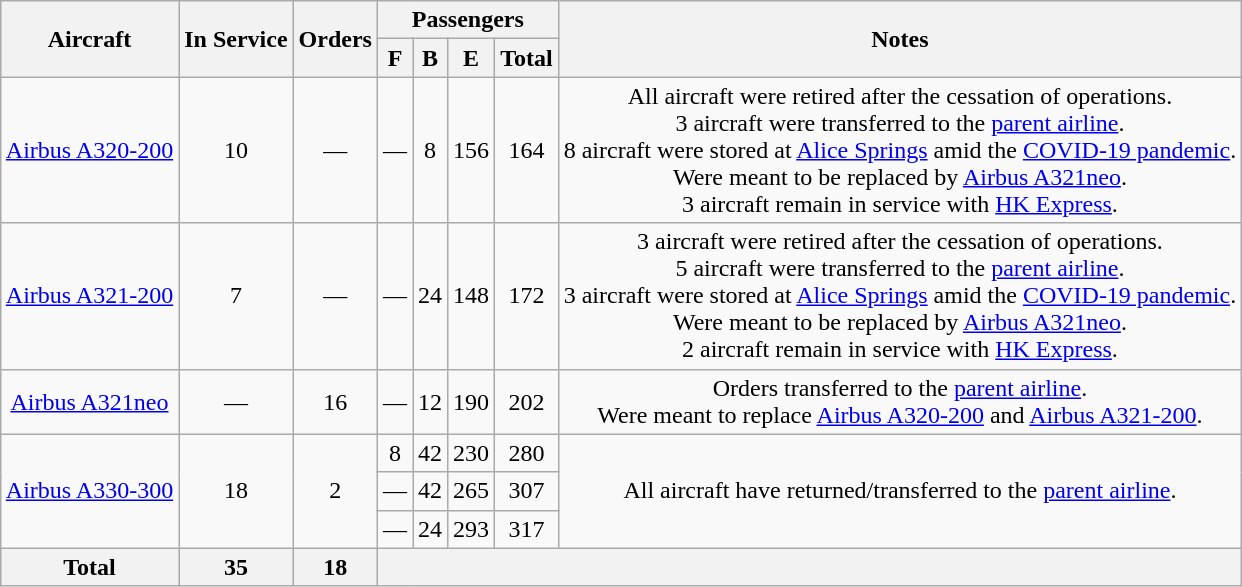<table class="wikitable" style="margin:1em auto; text-align:center;">
<tr>
<th rowspan="2">Aircraft</th>
<th rowspan="2">In Service</th>
<th rowspan="2">Orders</th>
<th colspan="4">Passengers</th>
<th rowspan="2">Notes</th>
</tr>
<tr>
<th><abbr>F</abbr></th>
<th>B</th>
<th>E</th>
<th>Total</th>
</tr>
<tr>
<td><a href='#'>Airbus A320-200</a></td>
<td>10</td>
<td>—</td>
<td>—</td>
<td>8</td>
<td>156</td>
<td>164</td>
<td>All aircraft were retired after the cessation of operations.<br>3 aircraft were transferred to the <a href='#'>parent airline</a>.<br>8 aircraft were stored at <a href='#'>Alice Springs</a> amid the <a href='#'>COVID-19 pandemic</a>.<br>Were meant to be replaced by <a href='#'>Airbus A321neo</a>.<br>3 aircraft remain in service with <a href='#'>HK Express</a>.</td>
</tr>
<tr>
<td><a href='#'>Airbus A321-200</a></td>
<td>7</td>
<td>—</td>
<td>—</td>
<td>24</td>
<td>148</td>
<td>172</td>
<td>3 aircraft were retired after the cessation of operations.<br>5 aircraft were transferred to the <a href='#'>parent airline</a>.<br>3 aircraft were stored at <a href='#'>Alice Springs</a> amid the <a href='#'>COVID-19 pandemic</a>.<br>Were meant to be replaced by <a href='#'>Airbus A321neo</a>.<br>2 aircraft remain in service with <a href='#'>HK Express</a>.</td>
</tr>
<tr>
<td><a href='#'>Airbus A321neo</a></td>
<td>—</td>
<td>16</td>
<td>—</td>
<td>12</td>
<td>190</td>
<td>202</td>
<td>Orders transferred to the <a href='#'>parent airline</a>.<br>Were meant to replace <a href='#'>Airbus A320-200</a> and <a href='#'> Airbus A321-200</a>.</td>
</tr>
<tr>
<td rowspan="3"><a href='#'>Airbus A330-300</a></td>
<td rowspan="3">18</td>
<td rowspan="3">2</td>
<td>8</td>
<td>42</td>
<td>230</td>
<td>280</td>
<td rowspan="3">All aircraft have returned/transferred to the <a href='#'>parent airline</a>.</td>
</tr>
<tr>
<td>—</td>
<td>42</td>
<td>265</td>
<td>307</td>
</tr>
<tr>
<td>—</td>
<td>24</td>
<td>293</td>
<td>317</td>
</tr>
<tr>
<th>Total</th>
<th>35</th>
<th>18</th>
<th colspan="5"></th>
</tr>
</table>
